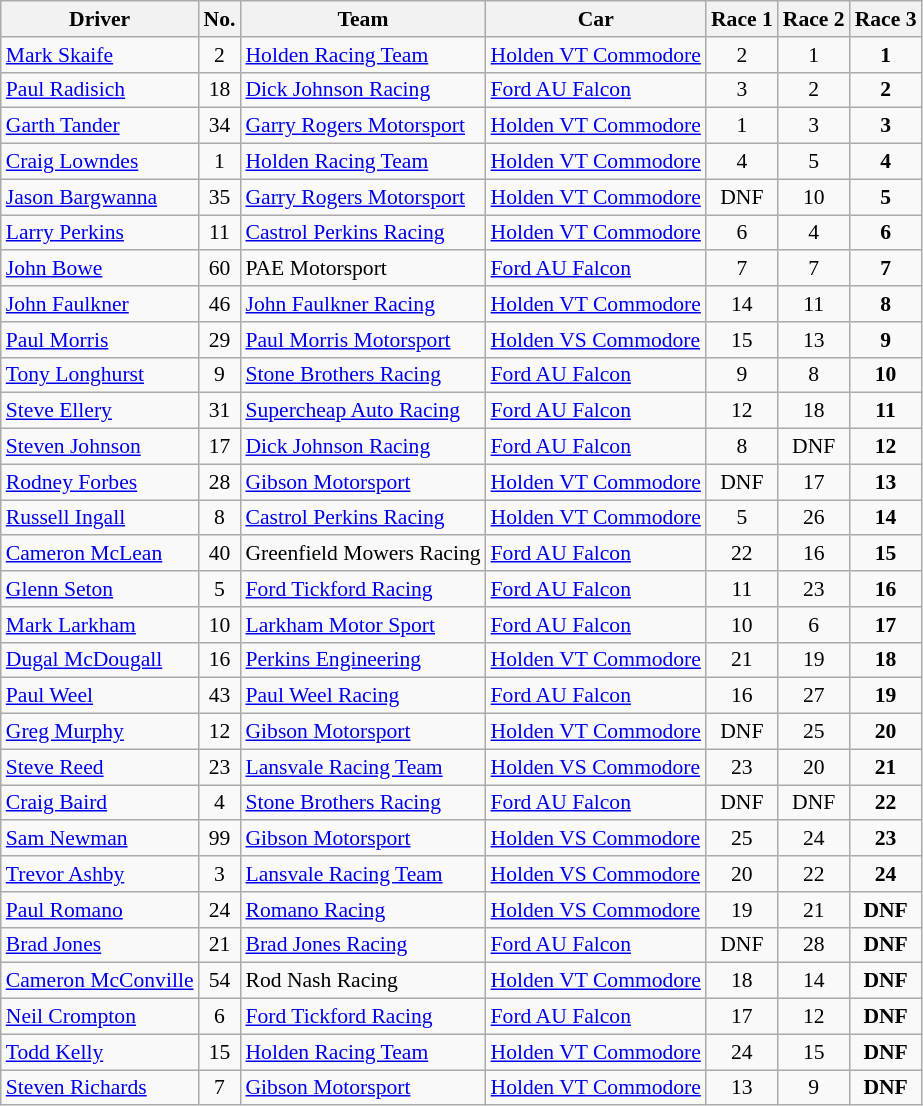<table class="wikitable" style="font-size: 90%">
<tr>
<th>Driver</th>
<th>No.</th>
<th>Team</th>
<th>Car</th>
<th>Race 1</th>
<th>Race 2</th>
<th>Race 3</th>
</tr>
<tr>
<td> <a href='#'>Mark Skaife</a></td>
<td align="center">2</td>
<td><a href='#'>Holden Racing Team</a></td>
<td><a href='#'>Holden VT Commodore</a></td>
<td align="center">2</td>
<td align="center">1</td>
<td align="center"><strong>1</strong></td>
</tr>
<tr>
<td> <a href='#'>Paul Radisich</a></td>
<td align="center">18</td>
<td><a href='#'>Dick Johnson Racing</a></td>
<td><a href='#'>Ford AU Falcon</a></td>
<td align="center">3</td>
<td align="center">2</td>
<td align="center"><strong>2</strong></td>
</tr>
<tr>
<td> <a href='#'>Garth Tander</a></td>
<td align="center">34</td>
<td><a href='#'>Garry Rogers Motorsport</a></td>
<td><a href='#'>Holden VT Commodore</a></td>
<td align="center">1</td>
<td align="center">3</td>
<td align="center"><strong>3</strong></td>
</tr>
<tr>
<td> <a href='#'>Craig Lowndes</a></td>
<td align="center">1</td>
<td><a href='#'>Holden Racing Team</a></td>
<td><a href='#'>Holden VT Commodore</a></td>
<td align="center">4</td>
<td align="center">5</td>
<td align="center"><strong>4</strong></td>
</tr>
<tr>
<td> <a href='#'>Jason Bargwanna</a></td>
<td align="center">35</td>
<td><a href='#'>Garry Rogers Motorsport</a></td>
<td><a href='#'>Holden VT Commodore</a></td>
<td align="center">DNF</td>
<td align="center">10</td>
<td align="center"><strong>5</strong></td>
</tr>
<tr>
<td> <a href='#'>Larry Perkins</a></td>
<td align="center">11</td>
<td><a href='#'>Castrol Perkins Racing</a></td>
<td><a href='#'>Holden VT Commodore</a></td>
<td align="center">6</td>
<td align="center">4</td>
<td align="center"><strong>6</strong></td>
</tr>
<tr>
<td> <a href='#'>John Bowe</a></td>
<td align="center">60</td>
<td>PAE Motorsport</td>
<td><a href='#'>Ford AU Falcon</a></td>
<td align="center">7</td>
<td align="center">7</td>
<td align="center"><strong>7</strong></td>
</tr>
<tr>
<td> <a href='#'>John Faulkner</a></td>
<td align="center">46</td>
<td><a href='#'>John Faulkner Racing</a></td>
<td><a href='#'>Holden VT Commodore</a></td>
<td align="center">14</td>
<td align="center">11</td>
<td align="center"><strong>8</strong></td>
</tr>
<tr>
<td> <a href='#'>Paul Morris</a></td>
<td align="center">29</td>
<td><a href='#'>Paul Morris Motorsport</a></td>
<td><a href='#'>Holden VS Commodore</a></td>
<td align="center">15</td>
<td align="center">13</td>
<td align="center"><strong>9</strong></td>
</tr>
<tr>
<td> <a href='#'>Tony Longhurst</a></td>
<td align="center">9</td>
<td><a href='#'>Stone Brothers Racing</a></td>
<td><a href='#'>Ford AU Falcon</a></td>
<td align="center">9</td>
<td align="center">8</td>
<td align="center"><strong>10</strong></td>
</tr>
<tr>
<td> <a href='#'>Steve Ellery</a></td>
<td align="center">31</td>
<td><a href='#'>Supercheap Auto Racing</a></td>
<td><a href='#'>Ford AU Falcon</a></td>
<td align="center">12</td>
<td align="center">18</td>
<td align="center"><strong>11</strong></td>
</tr>
<tr>
<td> <a href='#'>Steven Johnson</a></td>
<td align="center">17</td>
<td><a href='#'>Dick Johnson Racing</a></td>
<td><a href='#'>Ford AU Falcon</a></td>
<td align="center">8</td>
<td align="center">DNF</td>
<td align="center"><strong>12</strong></td>
</tr>
<tr>
<td> <a href='#'>Rodney Forbes</a></td>
<td align="center">28</td>
<td><a href='#'>Gibson Motorsport</a></td>
<td><a href='#'>Holden VT Commodore</a></td>
<td align="center">DNF</td>
<td align="center">17</td>
<td align="center"><strong>13</strong></td>
</tr>
<tr>
<td> <a href='#'>Russell Ingall</a></td>
<td align="center">8</td>
<td><a href='#'>Castrol Perkins Racing</a></td>
<td><a href='#'>Holden VT Commodore</a></td>
<td align="center">5</td>
<td align="center">26</td>
<td align="center"><strong>14</strong></td>
</tr>
<tr>
<td> <a href='#'>Cameron McLean</a></td>
<td align="center">40</td>
<td>Greenfield Mowers Racing</td>
<td><a href='#'>Ford AU Falcon</a></td>
<td align="center">22</td>
<td align="center">16</td>
<td align="center"><strong>15</strong></td>
</tr>
<tr>
<td> <a href='#'>Glenn Seton</a></td>
<td align="center">5</td>
<td><a href='#'>Ford Tickford Racing</a></td>
<td><a href='#'>Ford AU Falcon</a></td>
<td align="center">11</td>
<td align="center">23</td>
<td align="center"><strong>16</strong></td>
</tr>
<tr>
<td> <a href='#'>Mark Larkham</a></td>
<td align="center">10</td>
<td><a href='#'>Larkham Motor Sport</a></td>
<td><a href='#'>Ford AU Falcon</a></td>
<td align="center">10</td>
<td align="center">6</td>
<td align="center"><strong>17</strong></td>
</tr>
<tr>
<td> <a href='#'>Dugal McDougall</a></td>
<td align="center">16</td>
<td><a href='#'>Perkins Engineering</a></td>
<td><a href='#'>Holden VT Commodore</a></td>
<td align="center">21</td>
<td align="center">19</td>
<td align="center"><strong>18</strong></td>
</tr>
<tr>
<td> <a href='#'>Paul Weel</a></td>
<td align="center">43</td>
<td><a href='#'>Paul Weel Racing</a></td>
<td><a href='#'>Ford AU Falcon</a></td>
<td align="center">16</td>
<td align="center">27</td>
<td align="center"><strong>19</strong></td>
</tr>
<tr>
<td> <a href='#'>Greg Murphy</a></td>
<td align="center">12</td>
<td><a href='#'>Gibson Motorsport</a></td>
<td><a href='#'>Holden VT Commodore</a></td>
<td align="center">DNF</td>
<td align="center">25</td>
<td align="center"><strong>20</strong></td>
</tr>
<tr>
<td> <a href='#'>Steve Reed</a></td>
<td align="center">23</td>
<td><a href='#'>Lansvale Racing Team</a></td>
<td><a href='#'>Holden VS Commodore</a></td>
<td align="center">23</td>
<td align="center">20</td>
<td align="center"><strong>21</strong></td>
</tr>
<tr>
<td> <a href='#'>Craig Baird</a></td>
<td align="center">4</td>
<td><a href='#'>Stone Brothers Racing</a></td>
<td><a href='#'>Ford AU Falcon</a></td>
<td align="center">DNF</td>
<td align="center">DNF</td>
<td align="center"><strong>22</strong></td>
</tr>
<tr>
<td> <a href='#'>Sam Newman</a></td>
<td align="center">99</td>
<td><a href='#'>Gibson Motorsport</a></td>
<td><a href='#'>Holden VS Commodore</a></td>
<td align="center">25</td>
<td align="center">24</td>
<td align="center"><strong>23</strong></td>
</tr>
<tr>
<td> <a href='#'>Trevor Ashby</a></td>
<td align="center">3</td>
<td><a href='#'>Lansvale Racing Team</a></td>
<td><a href='#'>Holden VS Commodore</a></td>
<td align="center">20</td>
<td align="center">22</td>
<td align="center"><strong>24</strong></td>
</tr>
<tr>
<td> <a href='#'>Paul Romano</a></td>
<td align="center">24</td>
<td><a href='#'>Romano Racing</a></td>
<td><a href='#'>Holden VS Commodore</a></td>
<td align="center">19</td>
<td align="center">21</td>
<td align="center"><strong>DNF</strong></td>
</tr>
<tr>
<td> <a href='#'>Brad Jones</a></td>
<td align="center">21</td>
<td><a href='#'>Brad Jones Racing</a></td>
<td><a href='#'>Ford AU Falcon</a></td>
<td align="center">DNF</td>
<td align="center">28</td>
<td align="center"><strong>DNF</strong></td>
</tr>
<tr>
<td> <a href='#'>Cameron McConville</a></td>
<td align="center">54</td>
<td>Rod Nash Racing</td>
<td><a href='#'>Holden VT Commodore</a></td>
<td align="center">18</td>
<td align="center">14</td>
<td align="center"><strong>DNF</strong></td>
</tr>
<tr>
<td> <a href='#'>Neil Crompton</a></td>
<td align="center">6</td>
<td><a href='#'>Ford Tickford Racing</a></td>
<td><a href='#'>Ford AU Falcon</a></td>
<td align="center">17</td>
<td align="center">12</td>
<td align="center"><strong>DNF</strong></td>
</tr>
<tr>
<td> <a href='#'>Todd Kelly</a></td>
<td align="center">15</td>
<td><a href='#'>Holden Racing Team</a></td>
<td><a href='#'>Holden VT Commodore</a></td>
<td align="center">24</td>
<td align="center">15</td>
<td align="center"><strong>DNF</strong></td>
</tr>
<tr>
<td> <a href='#'>Steven Richards</a></td>
<td align="center">7</td>
<td><a href='#'>Gibson Motorsport</a></td>
<td><a href='#'>Holden VT Commodore</a></td>
<td align="center">13</td>
<td align="center">9</td>
<td align="center"><strong>DNF</strong></td>
</tr>
</table>
